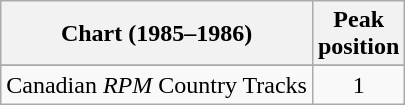<table class="wikitable sortable">
<tr>
<th align="left">Chart (1985–1986)</th>
<th align="center">Peak<br>position</th>
</tr>
<tr>
</tr>
<tr>
<td align="left">Canadian <em>RPM</em> Country Tracks</td>
<td align="center">1</td>
</tr>
</table>
